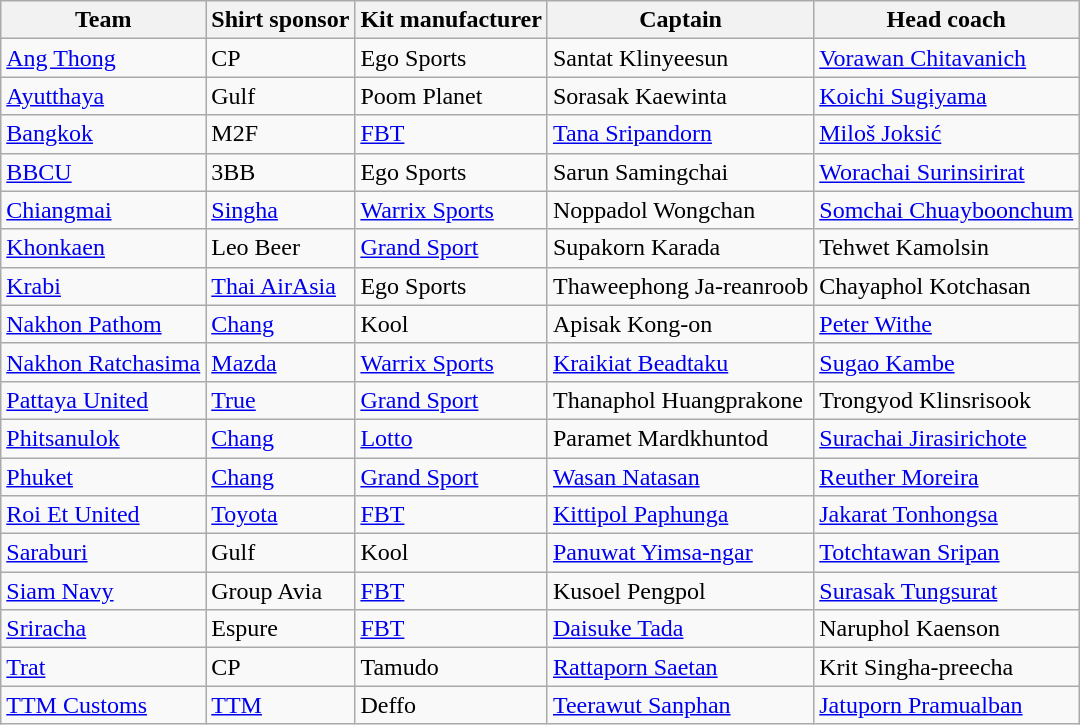<table class="wikitable sortable" style="text-align: left;">
<tr>
<th>Team</th>
<th>Shirt sponsor</th>
<th>Kit manufacturer</th>
<th>Captain</th>
<th>Head coach</th>
</tr>
<tr>
<td><a href='#'>Ang Thong</a></td>
<td>CP</td>
<td>Ego Sports</td>
<td> Santat Klinyeesun</td>
<td> <a href='#'>Vorawan Chitavanich</a></td>
</tr>
<tr>
<td><a href='#'>Ayutthaya</a></td>
<td>Gulf</td>
<td>Poom Planet</td>
<td> Sorasak Kaewinta</td>
<td> <a href='#'>Koichi Sugiyama</a></td>
</tr>
<tr>
<td><a href='#'>Bangkok</a></td>
<td>M2F</td>
<td><a href='#'>FBT</a></td>
<td> <a href='#'>Tana Sripandorn</a></td>
<td> <a href='#'>Miloš Joksić</a></td>
</tr>
<tr>
<td><a href='#'>BBCU</a></td>
<td>3BB</td>
<td>Ego Sports</td>
<td> Sarun Samingchai</td>
<td> <a href='#'>Worachai Surinsirirat</a></td>
</tr>
<tr>
<td><a href='#'>Chiangmai</a></td>
<td><a href='#'>Singha</a></td>
<td><a href='#'>Warrix Sports</a></td>
<td> Noppadol Wongchan</td>
<td> <a href='#'>Somchai Chuayboonchum</a></td>
</tr>
<tr>
<td><a href='#'>Khonkaen</a></td>
<td>Leo Beer</td>
<td><a href='#'>Grand Sport</a></td>
<td> Supakorn Karada</td>
<td> Tehwet Kamolsin</td>
</tr>
<tr>
<td><a href='#'>Krabi</a></td>
<td><a href='#'>Thai AirAsia</a></td>
<td>Ego Sports</td>
<td> Thaweephong Ja-reanroob</td>
<td> Chayaphol Kotchasan</td>
</tr>
<tr>
<td><a href='#'>Nakhon Pathom</a></td>
<td><a href='#'>Chang</a></td>
<td>Kool</td>
<td> Apisak Kong-on</td>
<td> <a href='#'>Peter Withe</a></td>
</tr>
<tr>
<td><a href='#'>Nakhon Ratchasima</a></td>
<td><a href='#'>Mazda</a></td>
<td><a href='#'>Warrix Sports</a></td>
<td> <a href='#'>Kraikiat Beadtaku</a></td>
<td> <a href='#'>Sugao Kambe</a></td>
</tr>
<tr>
<td><a href='#'>Pattaya United</a></td>
<td><a href='#'>True</a></td>
<td><a href='#'>Grand Sport</a></td>
<td> Thanaphol Huangprakone</td>
<td> Trongyod Klinsrisook</td>
</tr>
<tr>
<td><a href='#'>Phitsanulok</a></td>
<td><a href='#'>Chang</a></td>
<td><a href='#'>Lotto</a></td>
<td> Paramet Mardkhuntod</td>
<td> <a href='#'>Surachai Jirasirichote</a></td>
</tr>
<tr>
<td><a href='#'>Phuket</a></td>
<td><a href='#'>Chang</a></td>
<td><a href='#'>Grand Sport</a></td>
<td> <a href='#'>Wasan Natasan</a></td>
<td> <a href='#'>Reuther Moreira</a></td>
</tr>
<tr>
<td><a href='#'>Roi Et United</a></td>
<td><a href='#'>Toyota</a></td>
<td><a href='#'>FBT</a></td>
<td> <a href='#'>Kittipol Paphunga</a></td>
<td> <a href='#'>Jakarat Tonhongsa</a></td>
</tr>
<tr>
<td><a href='#'>Saraburi</a></td>
<td>Gulf</td>
<td>Kool</td>
<td> <a href='#'>Panuwat Yimsa-ngar</a></td>
<td> <a href='#'>Totchtawan Sripan</a></td>
</tr>
<tr>
<td><a href='#'>Siam Navy</a></td>
<td>Group Avia</td>
<td><a href='#'>FBT</a></td>
<td> Kusoel Pengpol</td>
<td> <a href='#'>Surasak Tungsurat</a></td>
</tr>
<tr>
<td><a href='#'>Sriracha</a></td>
<td>Espure</td>
<td><a href='#'>FBT</a></td>
<td> <a href='#'>Daisuke Tada</a></td>
<td> Naruphol Kaenson</td>
</tr>
<tr>
<td><a href='#'>Trat</a></td>
<td>CP</td>
<td>Tamudo</td>
<td> <a href='#'>Rattaporn Saetan</a></td>
<td> Krit Singha-preecha</td>
</tr>
<tr>
<td><a href='#'>TTM Customs</a></td>
<td><a href='#'>TTM</a></td>
<td>Deffo</td>
<td> <a href='#'>Teerawut Sanphan</a></td>
<td> <a href='#'>Jatuporn Pramualban</a></td>
</tr>
</table>
